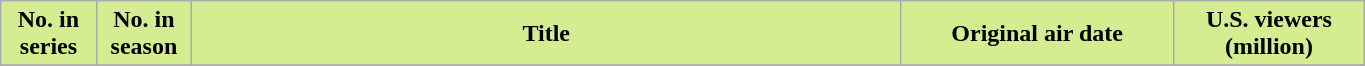<table class="wikitable plainrowheaders" style="width:72%;">
<tr>
<th scope="col" style="background-color: #D4ED91; color: #000000;" width=7%>No. in<br>series</th>
<th scope="col" style="background-color: #D4ED91; color: #000000;" width=7%>No. in<br>season</th>
<th scope="col" style="background-color: #D4ED91; color: #000000;">Title</th>
<th scope="col" style="background-color: #D4ED91; color: #000000;" width=20%>Original air date</th>
<th scope="col" style="background-color: #D4ED91; color: #000000;" width=14%>U.S. viewers<br>(million)</th>
</tr>
<tr>
</tr>
</table>
